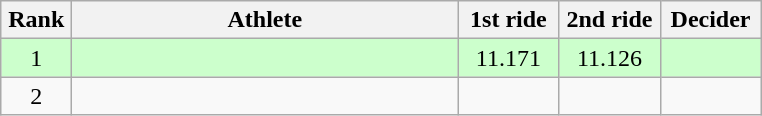<table class=wikitable style="text-align:center">
<tr>
<th width=40>Rank</th>
<th width=250>Athlete</th>
<th width=60>1st ride</th>
<th width=60>2nd ride</th>
<th width=60>Decider</th>
</tr>
<tr bgcolor=ccffcc>
<td>1</td>
<td align=left></td>
<td>11.171</td>
<td>11.126</td>
<td></td>
</tr>
<tr>
<td>2</td>
<td align=left></td>
<td></td>
<td></td>
<td></td>
</tr>
</table>
